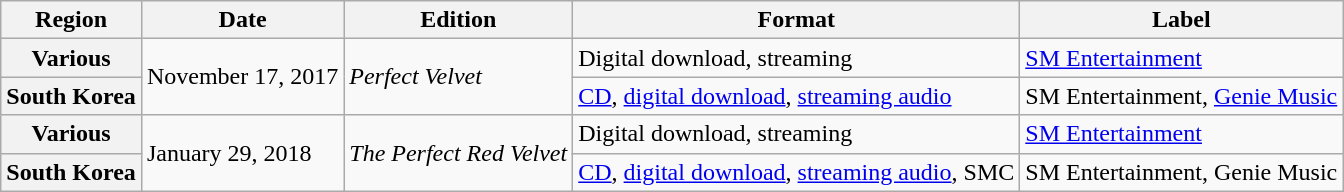<table class="wikitable plainrowheaders" style="text-align:left">
<tr>
<th>Region</th>
<th>Date</th>
<th>Edition</th>
<th>Format</th>
<th>Label</th>
</tr>
<tr>
<th scope="row">Various</th>
<td rowspan="2">November 17, 2017</td>
<td rowspan="2"><em>Perfect Velvet</em></td>
<td>Digital download, streaming</td>
<td><a href='#'>SM Entertainment</a></td>
</tr>
<tr>
<th scope="row">South Korea</th>
<td><a href='#'>CD</a>, <a href='#'>digital download</a>, <a href='#'>streaming audio</a></td>
<td>SM Entertainment, <a href='#'>Genie Music</a></td>
</tr>
<tr>
<th scope="row">Various</th>
<td rowspan="2">January 29, 2018</td>
<td rowspan="2"><em>The Perfect Red Velvet</em></td>
<td>Digital download, streaming</td>
<td><a href='#'>SM Entertainment</a></td>
</tr>
<tr>
<th scope="row">South Korea</th>
<td><a href='#'>CD</a>, <a href='#'>digital download</a>, <a href='#'>streaming audio</a>, SMC</td>
<td>SM Entertainment, Genie Music</td>
</tr>
</table>
